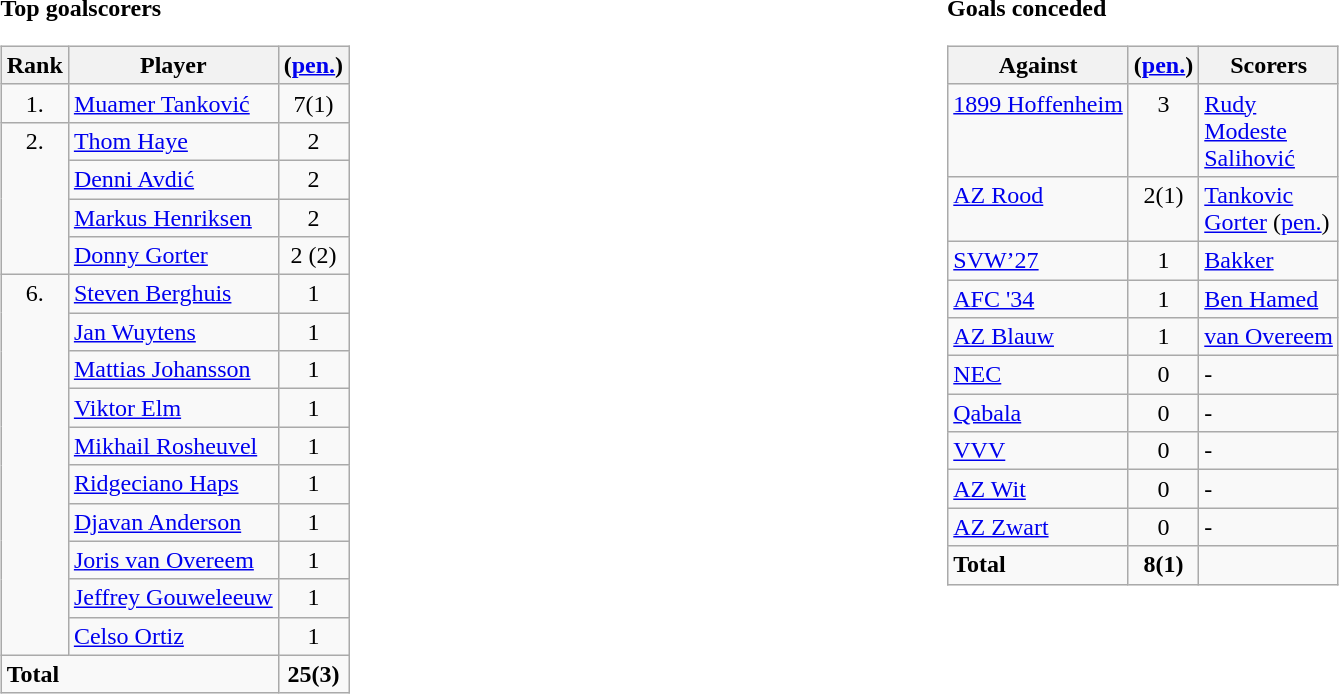<table width=100%>
<tr>
<td width=45% align=left valign=top><br><strong>Top goalscorers</strong><table class="wikitable" table align="left style="width:60%; font-size:85%">
<tr valign=top>
<th align=center>Rank</th>
<th align=center>Player</th>
<th align=center>(<a href='#'>pen.</a>)</th>
</tr>
<tr valign=top>
<td align=center>1.</td>
<td> <a href='#'>Muamer Tanković</a></td>
<td align=center>7(1)</td>
</tr>
<tr valign=top>
<td rowspan=4 align=center>2.</td>
<td> <a href='#'>Thom Haye</a></td>
<td align=center>2</td>
</tr>
<tr valign=top>
<td> <a href='#'>Denni Avdić</a></td>
<td align=center>2</td>
</tr>
<tr valign=top>
<td> <a href='#'>Markus Henriksen</a></td>
<td align=center>2</td>
</tr>
<tr valign=top>
<td> <a href='#'>Donny Gorter</a></td>
<td align=center>2 (2)</td>
</tr>
<tr valign=top>
<td rowspan=10 align=center>6.</td>
<td> <a href='#'>Steven Berghuis</a></td>
<td align=center>1</td>
</tr>
<tr valign=top>
<td> <a href='#'>Jan Wuytens</a></td>
<td align=center>1</td>
</tr>
<tr valign=top>
<td> <a href='#'>Mattias Johansson</a></td>
<td align=center>1</td>
</tr>
<tr valign=top>
<td> <a href='#'>Viktor Elm</a></td>
<td align=center>1</td>
</tr>
<tr valign=top>
<td> <a href='#'>Mikhail Rosheuvel</a></td>
<td align=center>1</td>
</tr>
<tr valign=top>
<td> <a href='#'>Ridgeciano Haps</a></td>
<td align=center>1</td>
</tr>
<tr valign=top>
<td> <a href='#'>Djavan Anderson</a></td>
<td align=center>1</td>
</tr>
<tr valign=top>
<td> <a href='#'>Joris van Overeem</a></td>
<td align=center>1</td>
</tr>
<tr valign=top>
<td> <a href='#'>Jeffrey Gouweleeuw</a></td>
<td align=center>1</td>
</tr>
<tr valign=top>
<td> <a href='#'>Celso Ortiz</a></td>
<td align=center>1</td>
</tr>
<tr valign=top>
<td colspan=2><strong>Total</strong></td>
<td align=center><strong>25(3)</strong></td>
</tr>
</table>
</td>
<td width=45% align=left valign=top><br><strong>Goals conceded</strong><table class="wikitable" >
<tr valign=top>
<th align=center>Against</th>
<th align=center>(<a href='#'>pen.</a>)</th>
<th align=center>Scorers</th>
</tr>
<tr valign=top>
<td><a href='#'>1899 Hoffenheim</a></td>
<td align=center>3</td>
<td><a href='#'>Rudy</a><br> <a href='#'>Modeste</a> <br> <a href='#'>Salihović</a></td>
</tr>
<tr valign=top>
<td><a href='#'>AZ Rood</a></td>
<td align=center>2(1)</td>
<td><a href='#'>Tankovic</a><br> <a href='#'>Gorter</a> (<a href='#'>pen.</a>)</td>
</tr>
<tr valign=top>
<td><a href='#'>SVW’27</a></td>
<td align=center>1</td>
<td><a href='#'>Bakker</a></td>
</tr>
<tr valign=top>
<td> <a href='#'>AFC '34</a></td>
<td align=center>1</td>
<td><a href='#'>Ben Hamed</a></td>
</tr>
<tr valign=top>
<td><a href='#'>AZ Blauw</a></td>
<td align=center>1</td>
<td><a href='#'>van Overeem</a></td>
</tr>
<tr valign=top>
<td> <a href='#'>NEC</a></td>
<td align=center>0</td>
<td>-</td>
</tr>
<tr valign=top>
<td> <a href='#'>Qabala</a></td>
<td align=center>0</td>
<td>-</td>
</tr>
<tr valign=top>
<td> <a href='#'>VVV</a></td>
<td align=center>0</td>
<td>-</td>
</tr>
<tr valign=top>
<td><a href='#'>AZ Wit</a></td>
<td align=center>0</td>
<td>-</td>
</tr>
<tr valign=top>
<td><a href='#'>AZ Zwart</a></td>
<td align=center>0</td>
<td>-</td>
</tr>
<tr valign=top>
<td colspan=1><strong>Total</strong></td>
<td align=center><strong>8(1)</strong></td>
<td></td>
</tr>
</table>
</td>
</tr>
</table>
